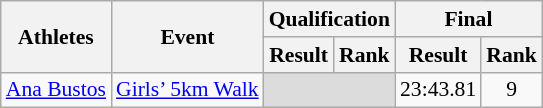<table class="wikitable" border="1" style="font-size:90%">
<tr>
<th rowspan=2>Athletes</th>
<th rowspan=2>Event</th>
<th colspan=2>Qualification</th>
<th colspan=2>Final</th>
</tr>
<tr>
<th>Result</th>
<th>Rank</th>
<th>Result</th>
<th>Rank</th>
</tr>
<tr>
<td><a href='#'>Ana Bustos</a></td>
<td><a href='#'>Girls’ 5km Walk</a></td>
<td colspan=2 bgcolor=#DCDCDC></td>
<td align=center>23:43.81</td>
<td align=center>9</td>
</tr>
</table>
